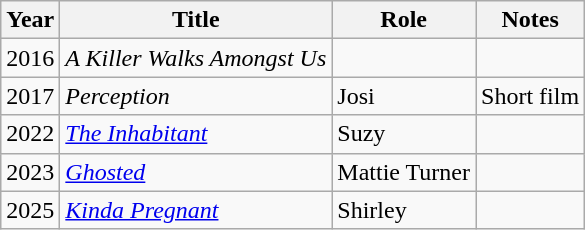<table class="wikitable">
<tr>
<th>Year</th>
<th>Title</th>
<th>Role</th>
<th>Notes</th>
</tr>
<tr>
<td>2016</td>
<td><em>A Killer Walks Amongst Us</em></td>
<td></td>
<td></td>
</tr>
<tr>
<td>2017</td>
<td><em>Perception</em></td>
<td>Josi</td>
<td>Short film</td>
</tr>
<tr>
<td>2022</td>
<td><em><a href='#'>The Inhabitant</a></em></td>
<td>Suzy</td>
<td></td>
</tr>
<tr>
<td>2023</td>
<td><em><a href='#'>Ghosted</a></em></td>
<td>Mattie Turner</td>
<td></td>
</tr>
<tr>
<td>2025</td>
<td><em><a href='#'>Kinda Pregnant</a></em></td>
<td>Shirley</td>
<td></td>
</tr>
</table>
